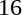<table cellspacing=0 cellpadding=0>
<tr>
<td><div>16 </div></td>
<td style="font-size: 95%"></td>
</tr>
</table>
